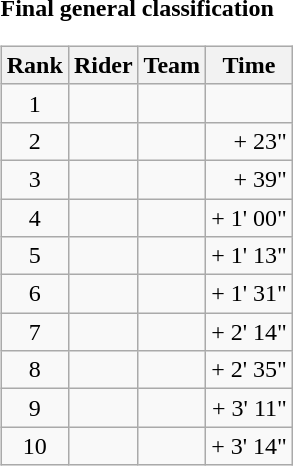<table>
<tr>
<td><strong>Final general classification</strong><br><table class="wikitable">
<tr>
<th scope="col">Rank</th>
<th scope="col">Rider</th>
<th scope="col">Team</th>
<th scope="col">Time</th>
</tr>
<tr>
<td style="text-align:center;">1</td>
<td></td>
<td></td>
<td style="text-align:right;"></td>
</tr>
<tr>
<td style="text-align:center;">2</td>
<td></td>
<td></td>
<td style="text-align:right;">+ 23"</td>
</tr>
<tr>
<td style="text-align:center;">3</td>
<td></td>
<td></td>
<td style="text-align:right;">+ 39"</td>
</tr>
<tr>
<td style="text-align:center;">4</td>
<td></td>
<td></td>
<td style="text-align:right;">+ 1' 00"</td>
</tr>
<tr>
<td style="text-align:center;">5</td>
<td></td>
<td></td>
<td style="text-align:right;">+ 1' 13"</td>
</tr>
<tr>
<td style="text-align:center;">6</td>
<td></td>
<td></td>
<td style="text-align:right;">+ 1' 31"</td>
</tr>
<tr>
<td style="text-align:center;">7</td>
<td></td>
<td></td>
<td style="text-align:right;">+ 2' 14"</td>
</tr>
<tr>
<td style="text-align:center;">8</td>
<td></td>
<td></td>
<td style="text-align:right;">+ 2' 35"</td>
</tr>
<tr>
<td style="text-align:center;">9</td>
<td></td>
<td></td>
<td style="text-align:right;">+ 3' 11"</td>
</tr>
<tr>
<td style="text-align:center;">10</td>
<td></td>
<td></td>
<td style="text-align:right;">+ 3' 14"</td>
</tr>
</table>
</td>
</tr>
</table>
